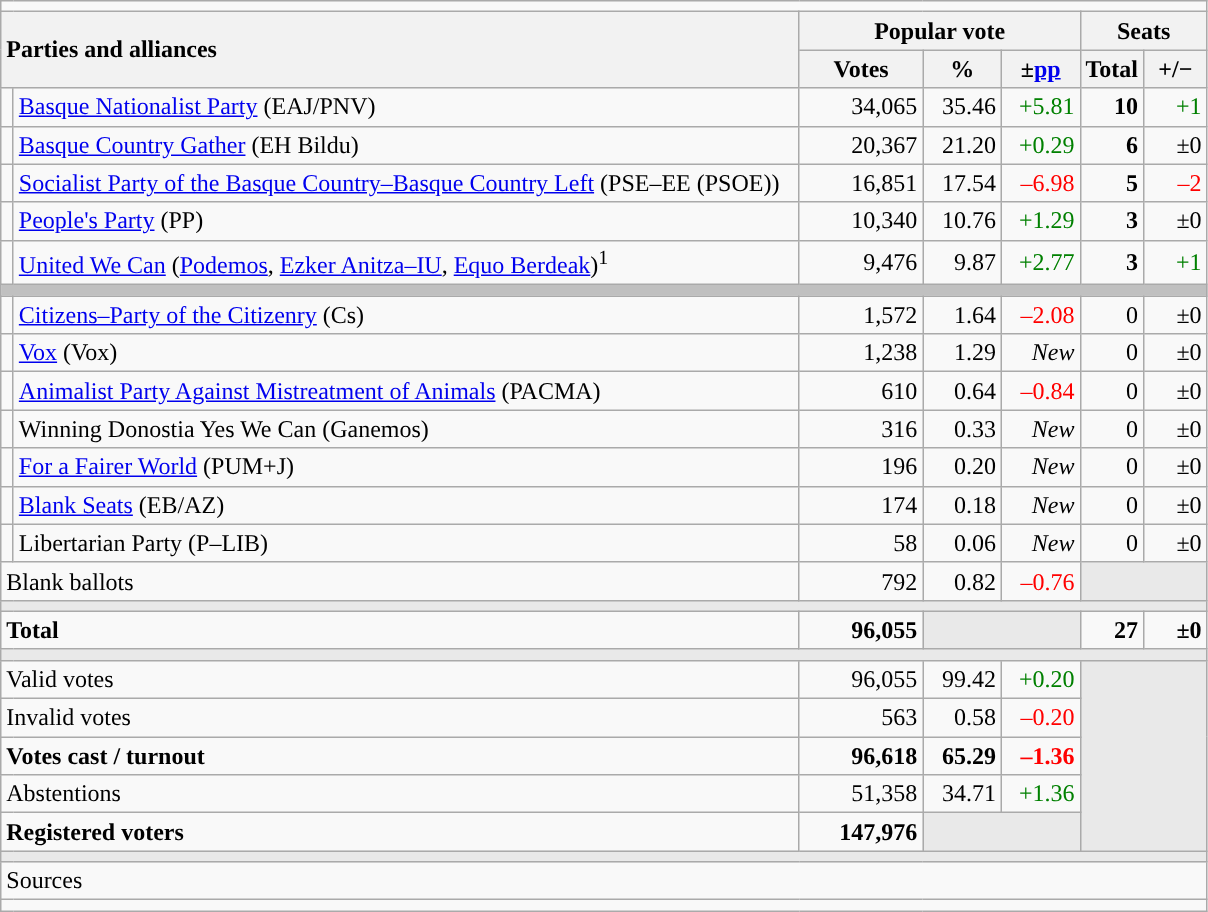<table class="wikitable" style="text-align:right;">
<tr>
<td colspan="7"></td>
</tr>
<tr>
<th style="text-align:left;" rowspan="2" colspan="2" width="525">Parties and alliances</th>
<th colspan="3">Popular vote</th>
<th colspan="2">Seats</th>
</tr>
<tr>
<th width="75">Votes</th>
<th width="45">%</th>
<th width="45">±<a href='#'>pp</a></th>
<th width="35">Total</th>
<th width="35">+/−</th>
</tr>
<tr>
<td width="1" style="color:inherit;background:"></td>
<td align="left"><a href='#'>Basque Nationalist Party</a> (EAJ/PNV)</td>
<td>34,065</td>
<td>35.46</td>
<td style="color:green;">+5.81</td>
<td><strong>10</strong></td>
<td style="color:green;">+1</td>
</tr>
<tr>
<td style="color:inherit;background:"></td>
<td align="left"><a href='#'>Basque Country Gather</a> (EH Bildu)</td>
<td>20,367</td>
<td>21.20</td>
<td style="color:green;">+0.29</td>
<td><strong>6</strong></td>
<td>±0</td>
</tr>
<tr>
<td style="color:inherit;background:"></td>
<td align="left"><a href='#'>Socialist Party of the Basque Country–Basque Country Left</a> (PSE–EE (PSOE))</td>
<td>16,851</td>
<td>17.54</td>
<td style="color:red;">–6.98</td>
<td><strong>5</strong></td>
<td style="color:red;">–2</td>
</tr>
<tr>
<td style="color:inherit;background:"></td>
<td align="left"><a href='#'>People's Party</a> (PP)</td>
<td>10,340</td>
<td>10.76</td>
<td style="color:green;">+1.29</td>
<td><strong>3</strong></td>
<td>±0</td>
</tr>
<tr>
<td style="color:inherit;background:"></td>
<td align="left"><a href='#'>United We Can</a> (<a href='#'>Podemos</a>, <a href='#'>Ezker Anitza–IU</a>, <a href='#'>Equo Berdeak</a>)<sup>1</sup></td>
<td>9,476</td>
<td>9.87</td>
<td style="color:green;">+2.77</td>
<td><strong>3</strong></td>
<td style="color:green;">+1</td>
</tr>
<tr>
<td colspan="7" bgcolor="#C0C0C0"></td>
</tr>
<tr>
<td style="color:inherit;background:"></td>
<td align="left"><a href='#'>Citizens–Party of the Citizenry</a> (Cs)</td>
<td>1,572</td>
<td>1.64</td>
<td style="color:red;">–2.08</td>
<td>0</td>
<td>±0</td>
</tr>
<tr>
<td style="color:inherit;background:"></td>
<td align="left"><a href='#'>Vox</a> (Vox)</td>
<td>1,238</td>
<td>1.29</td>
<td><em>New</em></td>
<td>0</td>
<td>±0</td>
</tr>
<tr>
<td style="color:inherit;background:"></td>
<td align="left"><a href='#'>Animalist Party Against Mistreatment of Animals</a> (PACMA)</td>
<td>610</td>
<td>0.64</td>
<td style="color:red;">–0.84</td>
<td>0</td>
<td>±0</td>
</tr>
<tr>
<td style="color:inherit;background:"></td>
<td align="left">Winning Donostia Yes We Can (Ganemos)</td>
<td>316</td>
<td>0.33</td>
<td><em>New</em></td>
<td>0</td>
<td>±0</td>
</tr>
<tr>
<td style="color:inherit;background:"></td>
<td align="left"><a href='#'>For a Fairer World</a> (PUM+J)</td>
<td>196</td>
<td>0.20</td>
<td><em>New</em></td>
<td>0</td>
<td>±0</td>
</tr>
<tr>
<td style="color:inherit;background:"></td>
<td align="left"><a href='#'>Blank Seats</a> (EB/AZ)</td>
<td>174</td>
<td>0.18</td>
<td><em>New</em></td>
<td>0</td>
<td>±0</td>
</tr>
<tr>
<td style="color:inherit;background:"></td>
<td align="left">Libertarian Party (P–LIB)</td>
<td>58</td>
<td>0.06</td>
<td><em>New</em></td>
<td>0</td>
<td>±0</td>
</tr>
<tr>
<td align="left" colspan="2">Blank ballots</td>
<td>792</td>
<td>0.82</td>
<td style="color:red;">–0.76</td>
<td bgcolor="#E9E9E9" colspan="2"></td>
</tr>
<tr>
<td colspan="7" bgcolor="#E9E9E9"></td>
</tr>
<tr style="font-weight:bold;">
<td align="left" colspan="2">Total</td>
<td>96,055</td>
<td bgcolor="#E9E9E9" colspan="2"></td>
<td>27</td>
<td>±0</td>
</tr>
<tr>
<td colspan="7" bgcolor="#E9E9E9"></td>
</tr>
<tr>
<td align="left" colspan="2">Valid votes</td>
<td>96,055</td>
<td>99.42</td>
<td style="color:green;">+0.20</td>
<td bgcolor="#E9E9E9" colspan="2" rowspan="5"></td>
</tr>
<tr>
<td align="left" colspan="2">Invalid votes</td>
<td>563</td>
<td>0.58</td>
<td style="color:red;">–0.20</td>
</tr>
<tr style="font-weight:bold;">
<td align="left" colspan="2">Votes cast / turnout</td>
<td>96,618</td>
<td>65.29</td>
<td style="color:red;">–1.36</td>
</tr>
<tr>
<td align="left" colspan="2">Abstentions</td>
<td>51,358</td>
<td>34.71</td>
<td style="color:green;">+1.36</td>
</tr>
<tr style="font-weight:bold;">
<td align="left" colspan="2">Registered voters</td>
<td>147,976</td>
<td bgcolor="#E9E9E9" colspan="2"></td>
</tr>
<tr>
<td colspan="7" bgcolor="#E9E9E9"></td>
</tr>
<tr>
<td align="left" colspan="7">Sources</td>
</tr>
<tr>
<td colspan="7" style="text-align:left; max-width:790px;"></td>
</tr>
</table>
